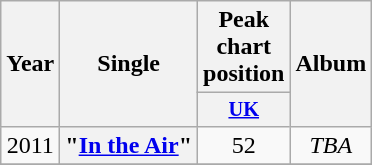<table class="wikitable plainrowheaders" style="text-align:center;" border="1">
<tr>
<th scope="col" rowspan="2">Year</th>
<th scope="col" rowspan="2">Single</th>
<th scope="col" colspan="1">Peak chart position</th>
<th scope="col" rowspan="2">Album</th>
</tr>
<tr>
<th scope="col" style="width:3em;font-size:85%;"><a href='#'>UK</a></th>
</tr>
<tr>
<td>2011</td>
<th scope="row">"<a href='#'>In the Air</a>"</th>
<td>52</td>
<td rowspan="1"><em>TBA</em></td>
</tr>
<tr>
</tr>
</table>
